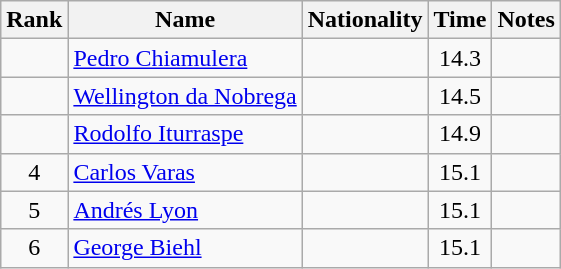<table class="wikitable sortable" style="text-align:center">
<tr>
<th>Rank</th>
<th>Name</th>
<th>Nationality</th>
<th>Time</th>
<th>Notes</th>
</tr>
<tr>
<td></td>
<td align=left><a href='#'>Pedro Chiamulera</a></td>
<td align=left></td>
<td>14.3</td>
<td></td>
</tr>
<tr>
<td></td>
<td align=left><a href='#'>Wellington da Nobrega</a></td>
<td align=left></td>
<td>14.5</td>
<td></td>
</tr>
<tr>
<td></td>
<td align=left><a href='#'>Rodolfo Iturraspe</a></td>
<td align=left></td>
<td>14.9</td>
<td></td>
</tr>
<tr>
<td>4</td>
<td align=left><a href='#'>Carlos Varas</a></td>
<td align=left></td>
<td>15.1</td>
<td></td>
</tr>
<tr>
<td>5</td>
<td align=left><a href='#'>Andrés Lyon</a></td>
<td align=left></td>
<td>15.1</td>
<td></td>
</tr>
<tr>
<td>6</td>
<td align=left><a href='#'>George Biehl</a></td>
<td align=left></td>
<td>15.1</td>
<td></td>
</tr>
</table>
